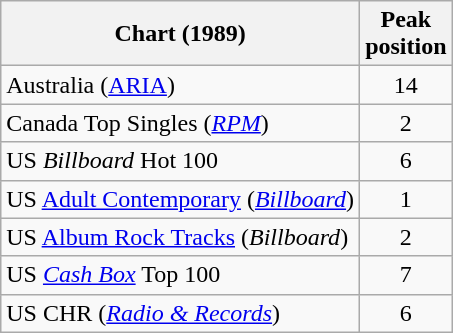<table class="wikitable sortable">
<tr>
<th>Chart (1989)</th>
<th>Peak<br>position</th>
</tr>
<tr>
<td>Australia (<a href='#'>ARIA</a>)</td>
<td align="center">14</td>
</tr>
<tr>
<td>Canada Top Singles (<em><a href='#'>RPM</a></em>)</td>
<td align="center">2</td>
</tr>
<tr>
<td>US <em>Billboard</em> Hot 100</td>
<td align="center">6</td>
</tr>
<tr>
<td>US <a href='#'>Adult Contemporary</a> (<a href='#'><em>Billboard</em></a>)</td>
<td align="center">1</td>
</tr>
<tr>
<td>US <a href='#'>Album Rock Tracks</a> (<em>Billboard</em>)</td>
<td align="center">2</td>
</tr>
<tr>
<td>US <em><a href='#'>Cash Box</a></em> Top 100</td>
<td align="center">7</td>
</tr>
<tr>
<td>US CHR (<em><a href='#'>Radio & Records</a></em>)</td>
<td align="center">6</td>
</tr>
</table>
